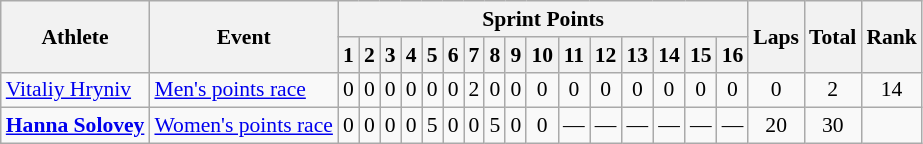<table class="wikitable" style="font-size:90%">
<tr>
<th rowspan=2>Athlete</th>
<th rowspan=2>Event</th>
<th colspan=16>Sprint Points</th>
<th rowspan=2>Laps</th>
<th rowspan=2>Total</th>
<th rowspan=2>Rank</th>
</tr>
<tr align=center>
<th>1</th>
<th>2</th>
<th>3</th>
<th>4</th>
<th>5</th>
<th>6</th>
<th>7</th>
<th>8</th>
<th>9</th>
<th>10</th>
<th>11</th>
<th>12</th>
<th>13</th>
<th>14</th>
<th>15</th>
<th>16</th>
</tr>
<tr align=center>
<td align=left><a href='#'>Vitaliy Hryniv</a></td>
<td align=left><a href='#'>Men's points race</a></td>
<td>0</td>
<td>0</td>
<td>0</td>
<td>0</td>
<td>0</td>
<td>0</td>
<td>2</td>
<td>0</td>
<td>0</td>
<td>0</td>
<td>0</td>
<td>0</td>
<td>0</td>
<td>0</td>
<td>0</td>
<td>0</td>
<td>0</td>
<td>2</td>
<td>14</td>
</tr>
<tr align=center>
<td align=left><strong><a href='#'>Hanna Solovey</a></strong></td>
<td align=left><a href='#'>Women's points race</a></td>
<td>0</td>
<td>0</td>
<td>0</td>
<td>0</td>
<td>5</td>
<td>0</td>
<td>0</td>
<td>5</td>
<td>0</td>
<td>0</td>
<td>—</td>
<td>—</td>
<td>—</td>
<td>—</td>
<td>—</td>
<td>—</td>
<td>20</td>
<td>30</td>
<td></td>
</tr>
</table>
